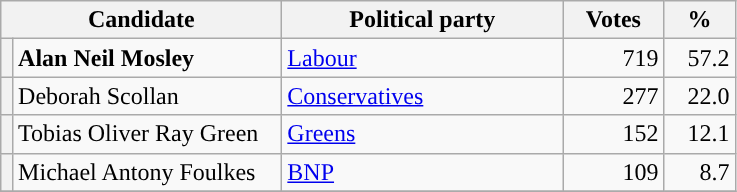<table class="wikitable">
<tr>
<th valign=top colspan="2" style="width: 180px">Candidate</th>
<th valign=top style="width: 180px">Political party</th>
<th valign=top style="width: 60px">Votes</th>
<th valign=top style="width: 40px">%</th>
</tr>
<tr>
<th style="background-color: "></th>
<td><strong>Alan Neil Mosley</strong></td>
<td><a href='#'>Labour</a></td>
<td align="right">719</td>
<td align="right">57.2</td>
</tr>
<tr>
<th style="background-color: "></th>
<td>Deborah Scollan</td>
<td><a href='#'>Conservatives</a></td>
<td align="right">277</td>
<td align="right">22.0</td>
</tr>
<tr>
<th style="background-color: "></th>
<td>Tobias Oliver Ray Green</td>
<td><a href='#'>Greens</a></td>
<td align="right">152</td>
<td align="right">12.1</td>
</tr>
<tr>
<th style="background-color: "></th>
<td>Michael Antony Foulkes</td>
<td><a href='#'>BNP</a></td>
<td align="right">109</td>
<td align="right">8.7</td>
</tr>
<tr>
</tr>
</table>
